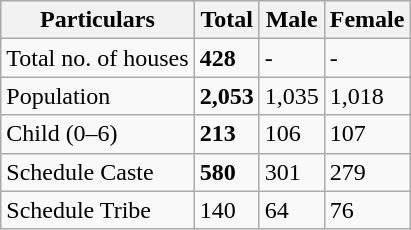<table class="wikitable">
<tr>
<th>Particulars</th>
<th>Total</th>
<th>Male</th>
<th>Female</th>
</tr>
<tr>
<td>Total no. of houses</td>
<td><strong>428</strong></td>
<td>-</td>
<td>-</td>
</tr>
<tr>
<td>Population</td>
<td><strong>2,053</strong></td>
<td>1,035</td>
<td>1,018</td>
</tr>
<tr>
<td>Child (0–6)</td>
<td><strong>213</strong></td>
<td>106</td>
<td>107</td>
</tr>
<tr>
<td>Schedule Caste</td>
<td><strong>580</strong></td>
<td>301</td>
<td>279</td>
</tr>
<tr>
<td>Schedule Tribe</td>
<td>140</td>
<td>64</td>
<td>76</td>
</tr>
</table>
